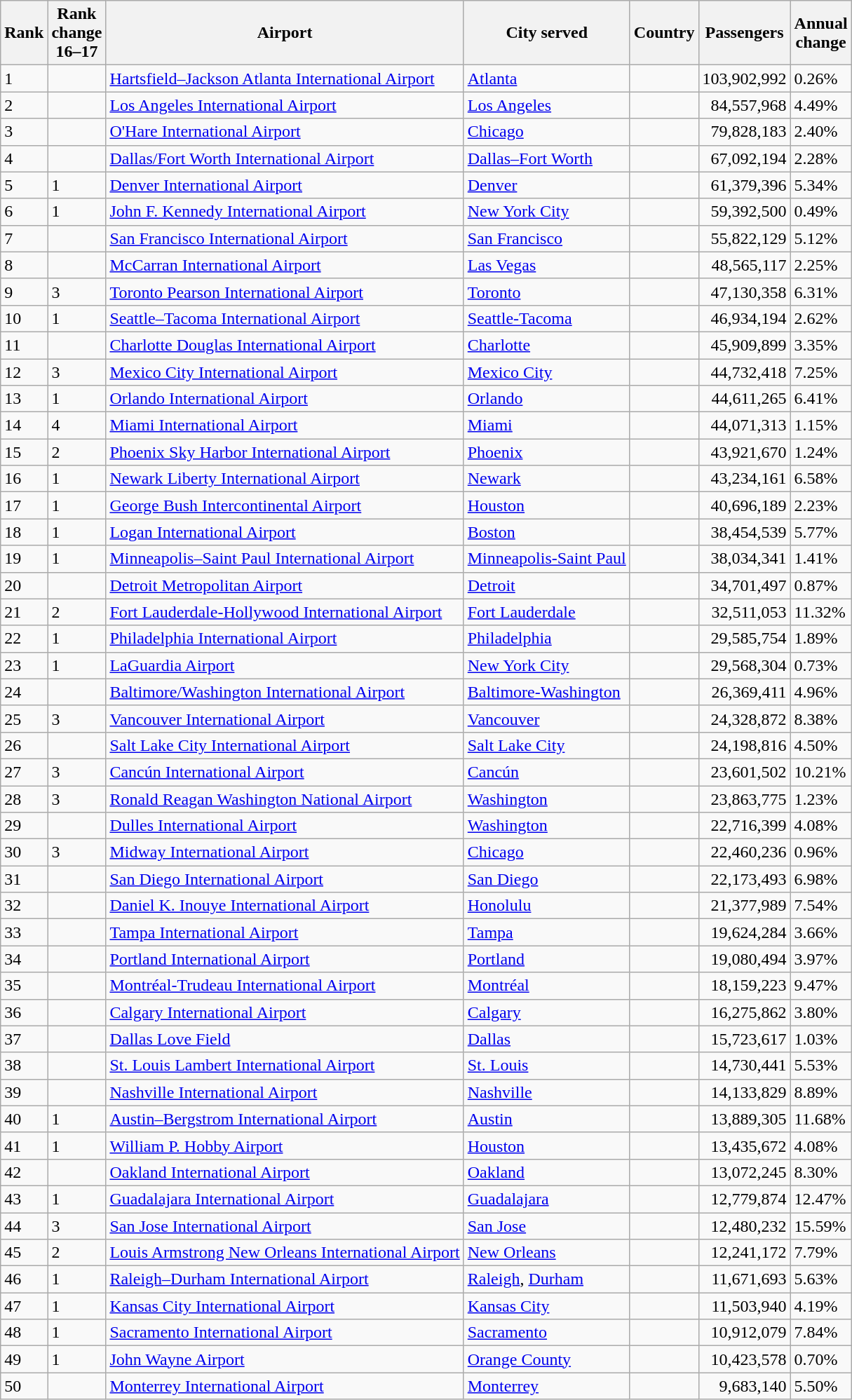<table class="wikitable sortable">
<tr>
<th>Rank</th>
<th>Rank<br>change<br>16–17</th>
<th>Airport</th>
<th>City served</th>
<th>Country</th>
<th>Passengers</th>
<th>Annual<br>change</th>
</tr>
<tr>
<td>1</td>
<td></td>
<td><a href='#'>Hartsfield–Jackson Atlanta International Airport</a></td>
<td><a href='#'>Atlanta</a></td>
<td></td>
<td align="right">103,902,992</td>
<td>0.26%</td>
</tr>
<tr>
<td>2</td>
<td></td>
<td><a href='#'>Los Angeles International Airport</a></td>
<td><a href='#'>Los Angeles</a></td>
<td></td>
<td align="right">84,557,968</td>
<td>4.49%</td>
</tr>
<tr>
<td>3</td>
<td></td>
<td><a href='#'>O'Hare International Airport</a></td>
<td><a href='#'>Chicago</a></td>
<td></td>
<td align="right">79,828,183</td>
<td>2.40%</td>
</tr>
<tr>
<td>4</td>
<td></td>
<td><a href='#'>Dallas/Fort Worth International Airport</a></td>
<td><a href='#'>Dallas–Fort Worth</a></td>
<td></td>
<td align="right">67,092,194</td>
<td>2.28%</td>
</tr>
<tr>
<td>5</td>
<td>1</td>
<td><a href='#'>Denver International Airport</a></td>
<td><a href='#'>Denver</a></td>
<td></td>
<td align="right">61,379,396</td>
<td>5.34%</td>
</tr>
<tr>
<td>6</td>
<td>1</td>
<td><a href='#'>John F. Kennedy International Airport</a></td>
<td><a href='#'>New York City</a></td>
<td></td>
<td align="right">59,392,500</td>
<td>0.49%</td>
</tr>
<tr>
<td>7</td>
<td></td>
<td><a href='#'>San Francisco International Airport</a></td>
<td><a href='#'>San Francisco</a></td>
<td></td>
<td align="right">55,822,129</td>
<td>5.12%</td>
</tr>
<tr>
<td>8</td>
<td></td>
<td><a href='#'>McCarran International Airport</a></td>
<td><a href='#'>Las Vegas</a></td>
<td></td>
<td align="right">48,565,117</td>
<td>2.25%</td>
</tr>
<tr>
<td>9</td>
<td>3</td>
<td><a href='#'>Toronto Pearson International Airport</a></td>
<td><a href='#'>Toronto</a></td>
<td></td>
<td align="right">47,130,358</td>
<td>6.31%</td>
</tr>
<tr>
<td>10</td>
<td>1</td>
<td><a href='#'>Seattle–Tacoma International Airport</a></td>
<td><a href='#'>Seattle-Tacoma</a></td>
<td></td>
<td align="right">46,934,194</td>
<td>2.62%</td>
</tr>
<tr>
<td>11</td>
<td></td>
<td><a href='#'>Charlotte Douglas International Airport</a></td>
<td><a href='#'>Charlotte</a></td>
<td></td>
<td align="right">45,909,899</td>
<td>3.35%</td>
</tr>
<tr>
<td>12</td>
<td>3</td>
<td><a href='#'>Mexico City International Airport</a></td>
<td><a href='#'>Mexico City</a></td>
<td></td>
<td align="right">44,732,418</td>
<td>7.25%</td>
</tr>
<tr>
<td>13</td>
<td>1</td>
<td><a href='#'>Orlando International Airport</a></td>
<td><a href='#'>Orlando</a></td>
<td></td>
<td align="right">44,611,265</td>
<td>6.41%</td>
</tr>
<tr>
<td>14</td>
<td>4</td>
<td><a href='#'>Miami International Airport</a></td>
<td><a href='#'>Miami</a></td>
<td></td>
<td align="right">44,071,313</td>
<td>1.15%</td>
</tr>
<tr>
<td>15</td>
<td>2</td>
<td><a href='#'>Phoenix Sky Harbor International Airport</a></td>
<td><a href='#'>Phoenix</a></td>
<td></td>
<td align="right">43,921,670</td>
<td>1.24%</td>
</tr>
<tr>
<td>16</td>
<td>1</td>
<td><a href='#'>Newark Liberty International Airport</a></td>
<td><a href='#'>Newark</a></td>
<td></td>
<td align="right">43,234,161</td>
<td>6.58%</td>
</tr>
<tr>
<td>17</td>
<td>1</td>
<td><a href='#'>George Bush Intercontinental Airport</a></td>
<td><a href='#'>Houston</a></td>
<td></td>
<td align="right">40,696,189</td>
<td>2.23%</td>
</tr>
<tr>
<td>18</td>
<td>1</td>
<td><a href='#'>Logan International Airport</a></td>
<td><a href='#'>Boston</a></td>
<td></td>
<td align="right">38,454,539</td>
<td>5.77%</td>
</tr>
<tr>
<td>19</td>
<td>1</td>
<td><a href='#'>Minneapolis–Saint Paul International Airport</a></td>
<td><a href='#'>Minneapolis-Saint Paul</a></td>
<td></td>
<td align="right">38,034,341</td>
<td>1.41%</td>
</tr>
<tr>
<td>20</td>
<td></td>
<td><a href='#'>Detroit Metropolitan Airport</a></td>
<td><a href='#'>Detroit</a></td>
<td></td>
<td align="right">34,701,497</td>
<td>0.87%</td>
</tr>
<tr>
<td>21</td>
<td>2</td>
<td><a href='#'>Fort Lauderdale-Hollywood International Airport</a></td>
<td><a href='#'>Fort Lauderdale</a></td>
<td></td>
<td align="right">32,511,053</td>
<td>11.32%</td>
</tr>
<tr>
<td>22</td>
<td>1</td>
<td><a href='#'>Philadelphia International Airport </a></td>
<td><a href='#'>Philadelphia</a></td>
<td></td>
<td align="right">29,585,754</td>
<td>1.89%</td>
</tr>
<tr>
<td>23</td>
<td>1</td>
<td><a href='#'>LaGuardia Airport</a></td>
<td><a href='#'>New York City</a></td>
<td></td>
<td align="right">29,568,304</td>
<td>0.73%</td>
</tr>
<tr>
<td>24</td>
<td></td>
<td><a href='#'>Baltimore/Washington International Airport</a></td>
<td><a href='#'>Baltimore-Washington</a></td>
<td></td>
<td align="right">26,369,411</td>
<td>4.96%</td>
</tr>
<tr>
<td>25</td>
<td>3</td>
<td><a href='#'>Vancouver International Airport</a></td>
<td><a href='#'>Vancouver</a></td>
<td></td>
<td align="right">24,328,872</td>
<td>8.38%</td>
</tr>
<tr>
<td>26</td>
<td></td>
<td><a href='#'>Salt Lake City International Airport</a></td>
<td><a href='#'>Salt Lake City</a></td>
<td></td>
<td align="right">24,198,816</td>
<td>4.50%</td>
</tr>
<tr>
<td>27</td>
<td>3</td>
<td><a href='#'>Cancún International Airport</a></td>
<td><a href='#'>Cancún</a></td>
<td></td>
<td align="right">23,601,502</td>
<td>10.21%</td>
</tr>
<tr>
<td>28</td>
<td>3</td>
<td><a href='#'>Ronald Reagan Washington National Airport</a></td>
<td><a href='#'>Washington</a></td>
<td></td>
<td align="right">23,863,775</td>
<td>1.23%</td>
</tr>
<tr>
<td>29</td>
<td></td>
<td><a href='#'>Dulles International Airport</a></td>
<td><a href='#'>Washington</a></td>
<td></td>
<td align="right">22,716,399</td>
<td>4.08%</td>
</tr>
<tr>
<td>30</td>
<td>3</td>
<td><a href='#'>Midway International Airport</a></td>
<td><a href='#'>Chicago</a></td>
<td></td>
<td align="right">22,460,236</td>
<td>0.96%</td>
</tr>
<tr>
<td>31</td>
<td></td>
<td><a href='#'>San Diego International Airport</a></td>
<td><a href='#'>San Diego</a></td>
<td></td>
<td align="right">22,173,493</td>
<td>6.98%</td>
</tr>
<tr>
<td>32</td>
<td></td>
<td><a href='#'>Daniel K. Inouye International Airport</a></td>
<td><a href='#'>Honolulu</a></td>
<td></td>
<td align="right">21,377,989</td>
<td>7.54%</td>
</tr>
<tr>
<td>33</td>
<td></td>
<td><a href='#'>Tampa International Airport</a></td>
<td><a href='#'>Tampa</a></td>
<td></td>
<td align="right">19,624,284</td>
<td>3.66%</td>
</tr>
<tr>
<td>34</td>
<td></td>
<td><a href='#'>Portland International Airport</a></td>
<td><a href='#'>Portland</a></td>
<td></td>
<td align="right">19,080,494</td>
<td>3.97%</td>
</tr>
<tr>
<td>35</td>
<td></td>
<td><a href='#'>Montréal-Trudeau International Airport</a></td>
<td><a href='#'>Montréal</a></td>
<td></td>
<td align="right">18,159,223</td>
<td>9.47%</td>
</tr>
<tr>
<td>36</td>
<td></td>
<td><a href='#'>Calgary International Airport</a></td>
<td><a href='#'>Calgary</a></td>
<td></td>
<td align="right">16,275,862</td>
<td>3.80%</td>
</tr>
<tr>
<td>37</td>
<td></td>
<td><a href='#'>Dallas Love Field</a></td>
<td><a href='#'>Dallas</a></td>
<td></td>
<td align="right">15,723,617</td>
<td>1.03%</td>
</tr>
<tr>
<td>38</td>
<td></td>
<td><a href='#'>St. Louis Lambert International Airport</a></td>
<td><a href='#'>St. Louis</a></td>
<td></td>
<td align="right">14,730,441</td>
<td>5.53%</td>
</tr>
<tr>
<td>39</td>
<td></td>
<td><a href='#'>Nashville International Airport</a></td>
<td><a href='#'>Nashville</a></td>
<td></td>
<td align="right">14,133,829</td>
<td>8.89%</td>
</tr>
<tr>
<td>40</td>
<td>1</td>
<td><a href='#'>Austin–Bergstrom International Airport</a></td>
<td><a href='#'>Austin</a></td>
<td></td>
<td align="right">13,889,305</td>
<td>11.68%</td>
</tr>
<tr>
<td>41</td>
<td>1</td>
<td><a href='#'>William P. Hobby Airport</a></td>
<td><a href='#'>Houston</a></td>
<td></td>
<td align="right">13,435,672</td>
<td>4.08%</td>
</tr>
<tr>
<td>42</td>
<td></td>
<td><a href='#'>Oakland International Airport</a></td>
<td><a href='#'>Oakland</a></td>
<td></td>
<td align="right">13,072,245</td>
<td>8.30%</td>
</tr>
<tr>
<td>43</td>
<td>1</td>
<td><a href='#'>Guadalajara International Airport</a></td>
<td><a href='#'>Guadalajara</a></td>
<td></td>
<td align="right">12,779,874</td>
<td>12.47%</td>
</tr>
<tr>
<td>44</td>
<td>3</td>
<td><a href='#'>San Jose International Airport</a></td>
<td><a href='#'>San Jose</a></td>
<td></td>
<td align="right">12,480,232</td>
<td>15.59%</td>
</tr>
<tr>
<td>45</td>
<td>2</td>
<td><a href='#'>Louis Armstrong New Orleans International Airport</a></td>
<td><a href='#'>New Orleans</a></td>
<td></td>
<td align="right">12,241,172</td>
<td>7.79%</td>
</tr>
<tr>
<td>46</td>
<td>1</td>
<td><a href='#'>Raleigh–Durham International Airport</a></td>
<td><a href='#'>Raleigh</a>, <a href='#'>Durham</a></td>
<td></td>
<td align="right">11,671,693</td>
<td>5.63%</td>
</tr>
<tr>
<td>47</td>
<td>1</td>
<td><a href='#'>Kansas City International Airport</a></td>
<td><a href='#'>Kansas City</a></td>
<td></td>
<td align="right">11,503,940</td>
<td>4.19%</td>
</tr>
<tr>
<td>48</td>
<td>1</td>
<td><a href='#'>Sacramento International Airport</a></td>
<td><a href='#'>Sacramento</a></td>
<td></td>
<td align="right">10,912,079</td>
<td>7.84%</td>
</tr>
<tr>
<td>49</td>
<td>1</td>
<td><a href='#'>John Wayne Airport</a></td>
<td><a href='#'>Orange County</a></td>
<td></td>
<td align="right">10,423,578</td>
<td>0.70%</td>
</tr>
<tr>
<td>50</td>
<td></td>
<td><a href='#'>Monterrey International Airport</a></td>
<td><a href='#'>Monterrey</a></td>
<td></td>
<td align="right">9,683,140</td>
<td>5.50%</td>
</tr>
</table>
